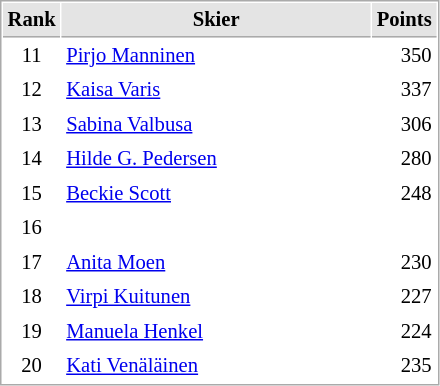<table cellspacing="1" cellpadding="3" style="border:1px solid #AAAAAA;font-size:86%">
<tr style="background-color: #E4E4E4;">
<th style="border-bottom:1px solid #AAAAAA" width=10>Rank</th>
<th style="border-bottom:1px solid #AAAAAA" width=200>Skier</th>
<th style="border-bottom:1px solid #AAAAAA" width=20 align=right>Points</th>
</tr>
<tr>
<td align=center>11</td>
<td> <a href='#'>Pirjo Manninen</a></td>
<td align=right>350</td>
</tr>
<tr>
<td align=center>12</td>
<td> <a href='#'>Kaisa Varis</a></td>
<td align=right>337</td>
</tr>
<tr>
<td align=center>13</td>
<td> <a href='#'>Sabina Valbusa</a></td>
<td align=right>306</td>
</tr>
<tr>
<td align=center>14</td>
<td> <a href='#'>Hilde G. Pedersen</a></td>
<td align=right>280</td>
</tr>
<tr>
<td align=center>15</td>
<td> <a href='#'>Beckie Scott</a></td>
<td align=right>248</td>
</tr>
<tr>
<td align=center>16</td>
<td></td>
<td></td>
</tr>
<tr>
<td align=center>17</td>
<td> <a href='#'>Anita Moen</a></td>
<td align=right>230</td>
</tr>
<tr>
<td align=center>18</td>
<td> <a href='#'>Virpi Kuitunen</a></td>
<td align=right>227</td>
</tr>
<tr>
<td align=center>19</td>
<td> <a href='#'>Manuela Henkel</a></td>
<td align=right>224</td>
</tr>
<tr>
<td align=center>20</td>
<td> <a href='#'>Kati Venäläinen</a></td>
<td align=right>235</td>
</tr>
</table>
